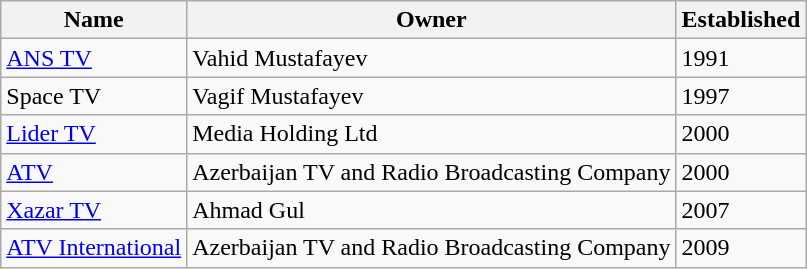<table class="wikitable" border="1" class="wikitable sortable">
<tr>
<th>Name</th>
<th>Owner</th>
<th>Established</th>
</tr>
<tr>
<td><a href='#'>ANS TV</a></td>
<td>Vahid Mustafayev</td>
<td>1991</td>
</tr>
<tr>
<td>Space TV</td>
<td>Vagif Mustafayev</td>
<td>1997</td>
</tr>
<tr>
<td><a href='#'>Lider TV</a></td>
<td>Media Holding Ltd</td>
<td>2000</td>
</tr>
<tr>
<td><a href='#'>ATV</a></td>
<td>Azerbaijan TV and Radio Broadcasting Company</td>
<td>2000</td>
</tr>
<tr>
<td><a href='#'>Xazar TV</a></td>
<td>Ahmad Gul</td>
<td>2007</td>
</tr>
<tr>
<td><a href='#'>ATV International</a></td>
<td>Azerbaijan TV and Radio Broadcasting Company</td>
<td>2009</td>
</tr>
</table>
